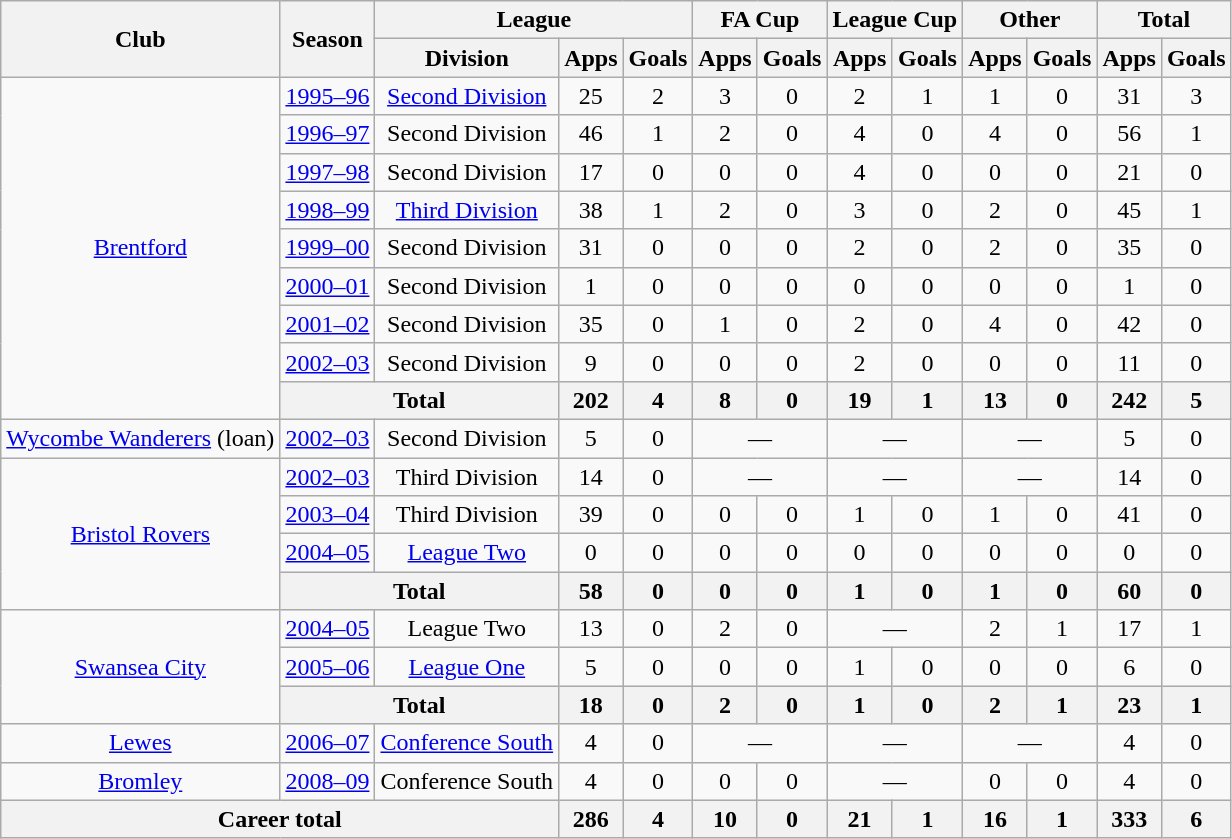<table class="wikitable" style="text-align: center;">
<tr>
<th rowspan="2">Club</th>
<th rowspan="2">Season</th>
<th colspan="3">League</th>
<th colspan="2">FA Cup</th>
<th colspan="2">League Cup</th>
<th colspan="2">Other</th>
<th colspan="2">Total</th>
</tr>
<tr>
<th>Division</th>
<th>Apps</th>
<th>Goals</th>
<th>Apps</th>
<th>Goals</th>
<th>Apps</th>
<th>Goals</th>
<th>Apps</th>
<th>Goals</th>
<th>Apps</th>
<th>Goals</th>
</tr>
<tr>
<td rowspan="9"><a href='#'>Brentford</a></td>
<td><a href='#'>1995–96</a></td>
<td><a href='#'>Second Division</a></td>
<td>25</td>
<td>2</td>
<td>3</td>
<td>0</td>
<td>2</td>
<td>1</td>
<td>1</td>
<td>0</td>
<td>31</td>
<td>3</td>
</tr>
<tr>
<td><a href='#'>1996–97</a></td>
<td>Second Division</td>
<td>46</td>
<td>1</td>
<td>2</td>
<td>0</td>
<td>4</td>
<td>0</td>
<td>4</td>
<td>0</td>
<td>56</td>
<td>1</td>
</tr>
<tr>
<td><a href='#'>1997–98</a></td>
<td>Second Division</td>
<td>17</td>
<td>0</td>
<td>0</td>
<td>0</td>
<td>4</td>
<td>0</td>
<td>0</td>
<td>0</td>
<td>21</td>
<td>0</td>
</tr>
<tr>
<td><a href='#'>1998–99</a></td>
<td><a href='#'>Third Division</a></td>
<td>38</td>
<td>1</td>
<td>2</td>
<td>0</td>
<td>3</td>
<td>0</td>
<td>2</td>
<td>0</td>
<td>45</td>
<td>1</td>
</tr>
<tr>
<td><a href='#'>1999–00</a></td>
<td>Second Division</td>
<td>31</td>
<td>0</td>
<td>0</td>
<td>0</td>
<td>2</td>
<td>0</td>
<td>2</td>
<td>0</td>
<td>35</td>
<td>0</td>
</tr>
<tr>
<td><a href='#'>2000–01</a></td>
<td>Second Division</td>
<td>1</td>
<td>0</td>
<td>0</td>
<td>0</td>
<td>0</td>
<td>0</td>
<td>0</td>
<td>0</td>
<td>1</td>
<td>0</td>
</tr>
<tr>
<td><a href='#'>2001–02</a></td>
<td>Second Division</td>
<td>35</td>
<td>0</td>
<td>1</td>
<td>0</td>
<td>2</td>
<td>0</td>
<td>4</td>
<td>0</td>
<td>42</td>
<td>0</td>
</tr>
<tr>
<td><a href='#'>2002–03</a></td>
<td>Second Division</td>
<td>9</td>
<td>0</td>
<td>0</td>
<td>0</td>
<td>2</td>
<td>0</td>
<td>0</td>
<td>0</td>
<td>11</td>
<td>0</td>
</tr>
<tr>
<th colspan="2">Total</th>
<th>202</th>
<th>4</th>
<th>8</th>
<th>0</th>
<th>19</th>
<th>1</th>
<th>13</th>
<th>0</th>
<th>242</th>
<th>5</th>
</tr>
<tr>
<td><a href='#'>Wycombe Wanderers</a> (loan)</td>
<td><a href='#'>2002–03</a></td>
<td>Second Division</td>
<td>5</td>
<td>0</td>
<td colspan="2">—</td>
<td colspan="2">—</td>
<td colspan="2">—</td>
<td>5</td>
<td>0</td>
</tr>
<tr>
<td rowspan="4"><a href='#'>Bristol Rovers</a></td>
<td><a href='#'>2002–03</a></td>
<td>Third Division</td>
<td>14</td>
<td>0</td>
<td colspan="2">—</td>
<td colspan="2">—</td>
<td colspan="2">—</td>
<td>14</td>
<td>0</td>
</tr>
<tr>
<td><a href='#'>2003–04</a></td>
<td>Third Division</td>
<td>39</td>
<td>0</td>
<td>0</td>
<td>0</td>
<td>1</td>
<td>0</td>
<td>1</td>
<td>0</td>
<td>41</td>
<td>0</td>
</tr>
<tr>
<td><a href='#'>2004–05</a></td>
<td><a href='#'>League Two</a></td>
<td>0</td>
<td>0</td>
<td>0</td>
<td>0</td>
<td>0</td>
<td>0</td>
<td>0</td>
<td>0</td>
<td>0</td>
<td>0</td>
</tr>
<tr>
<th colspan="2">Total</th>
<th>58</th>
<th>0</th>
<th>0</th>
<th>0</th>
<th>1</th>
<th>0</th>
<th>1</th>
<th>0</th>
<th>60</th>
<th>0</th>
</tr>
<tr>
<td rowspan="3"><a href='#'>Swansea City</a></td>
<td><a href='#'>2004–05</a></td>
<td>League Two</td>
<td>13</td>
<td>0</td>
<td>2</td>
<td>0</td>
<td colspan="2">—</td>
<td>2</td>
<td>1</td>
<td>17</td>
<td>1</td>
</tr>
<tr>
<td><a href='#'>2005–06</a></td>
<td><a href='#'>League One</a></td>
<td>5</td>
<td>0</td>
<td>0</td>
<td>0</td>
<td>1</td>
<td>0</td>
<td>0</td>
<td>0</td>
<td>6</td>
<td>0</td>
</tr>
<tr>
<th colspan="2">Total</th>
<th>18</th>
<th>0</th>
<th>2</th>
<th>0</th>
<th>1</th>
<th>0</th>
<th>2</th>
<th>1</th>
<th>23</th>
<th>1</th>
</tr>
<tr>
<td><a href='#'>Lewes</a></td>
<td><a href='#'>2006–07</a></td>
<td><a href='#'>Conference South</a></td>
<td>4</td>
<td>0</td>
<td colspan="2">—</td>
<td colspan="2">—</td>
<td colspan="2">—</td>
<td>4</td>
<td>0</td>
</tr>
<tr>
<td><a href='#'>Bromley</a></td>
<td><a href='#'>2008–09</a></td>
<td>Conference South</td>
<td>4</td>
<td>0</td>
<td>0</td>
<td>0</td>
<td colspan="2">—</td>
<td>0</td>
<td>0</td>
<td>4</td>
<td>0</td>
</tr>
<tr>
<th colspan="3">Career total</th>
<th>286</th>
<th>4</th>
<th>10</th>
<th>0</th>
<th>21</th>
<th>1</th>
<th>16</th>
<th>1</th>
<th>333</th>
<th>6</th>
</tr>
</table>
